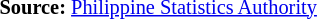<table style="font-size:85%;" '|>
<tr>
<td><br><p>
<strong>Source:</strong> <a href='#'>Philippine Statistics Authority</a>
</p></td>
</tr>
</table>
